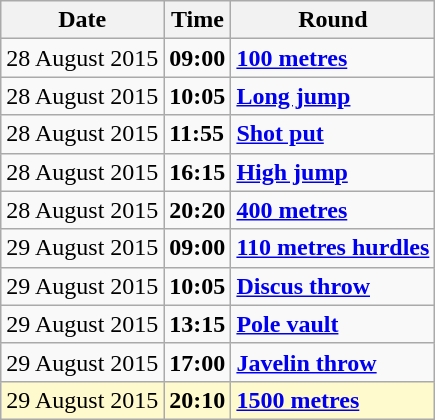<table class="wikitable">
<tr>
<th>Date</th>
<th>Time</th>
<th>Round</th>
</tr>
<tr>
<td>28 August 2015</td>
<td><strong>09:00</strong></td>
<td><strong><a href='#'>100 metres</a></strong></td>
</tr>
<tr>
<td>28 August 2015</td>
<td><strong>10:05</strong></td>
<td><strong><a href='#'>Long jump</a></strong></td>
</tr>
<tr>
<td>28 August 2015</td>
<td><strong>11:55</strong></td>
<td><strong><a href='#'>Shot put</a></strong></td>
</tr>
<tr>
<td>28 August 2015</td>
<td><strong>16:15</strong></td>
<td><strong><a href='#'>High jump</a></strong></td>
</tr>
<tr>
<td>28 August 2015</td>
<td><strong>20:20</strong></td>
<td><strong><a href='#'>400 metres</a></strong></td>
</tr>
<tr>
<td>29 August 2015</td>
<td><strong>09:00</strong></td>
<td><strong><a href='#'>110 metres hurdles</a></strong></td>
</tr>
<tr>
<td>29 August 2015</td>
<td><strong>10:05</strong></td>
<td><strong><a href='#'>Discus throw</a></strong></td>
</tr>
<tr>
<td>29 August 2015</td>
<td><strong>13:15</strong></td>
<td><strong><a href='#'>Pole vault</a></strong></td>
</tr>
<tr>
<td>29 August 2015</td>
<td><strong>17:00</strong></td>
<td><strong><a href='#'>Javelin throw</a></strong></td>
</tr>
<tr style=background:lemonchiffon>
<td>29 August 2015</td>
<td><strong>20:10</strong></td>
<td><strong><a href='#'>1500 metres</a></strong></td>
</tr>
</table>
